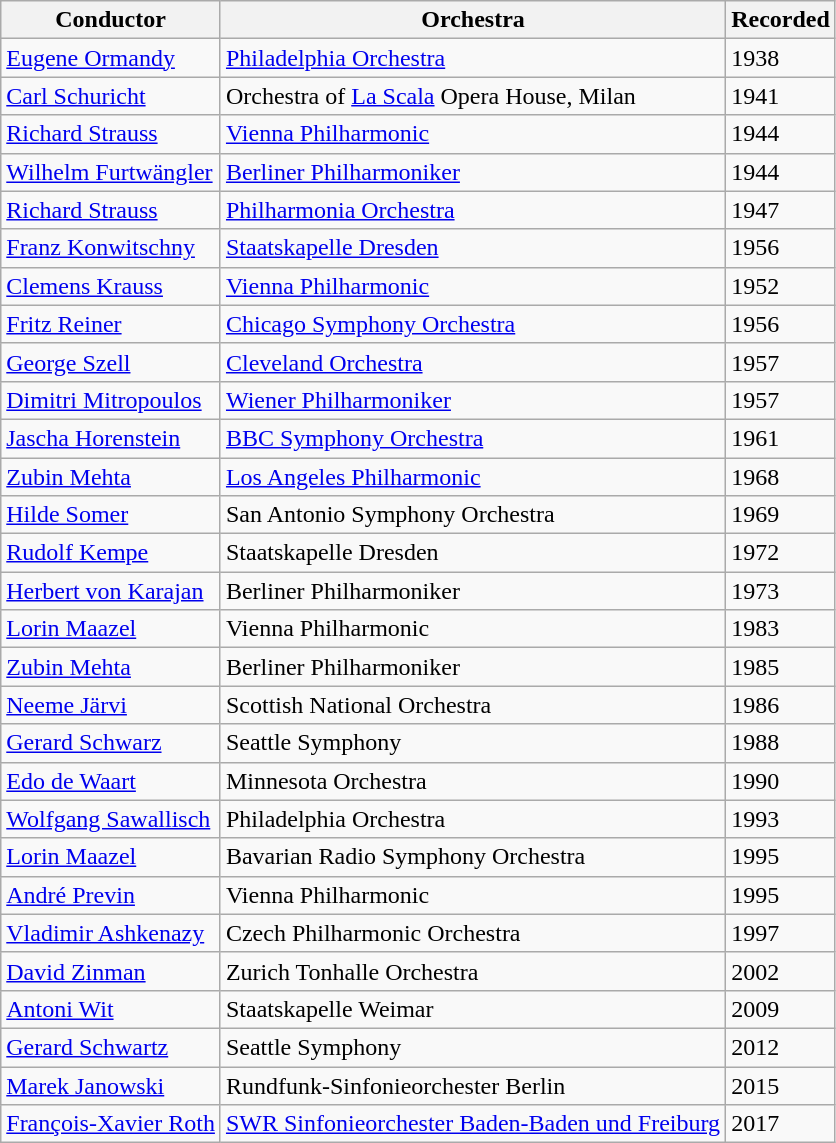<table class="wikitable">
<tr>
<th>Conductor</th>
<th>Orchestra</th>
<th>Recorded</th>
</tr>
<tr>
<td><a href='#'>Eugene Ormandy</a></td>
<td><a href='#'>Philadelphia Orchestra</a></td>
<td>1938</td>
</tr>
<tr>
<td><a href='#'>Carl Schuricht</a></td>
<td>Orchestra of <a href='#'>La Scala</a> Opera House, Milan</td>
<td>1941</td>
</tr>
<tr>
<td><a href='#'>Richard Strauss</a></td>
<td><a href='#'>Vienna Philharmonic</a></td>
<td>1944</td>
</tr>
<tr>
<td><a href='#'>Wilhelm Furtwängler</a></td>
<td><a href='#'>Berliner Philharmoniker</a></td>
<td>1944</td>
</tr>
<tr>
<td><a href='#'>Richard Strauss</a></td>
<td><a href='#'>Philharmonia Orchestra</a></td>
<td>1947</td>
</tr>
<tr>
<td><a href='#'>Franz Konwitschny</a></td>
<td><a href='#'>Staatskapelle Dresden</a></td>
<td>1956</td>
</tr>
<tr>
<td><a href='#'>Clemens Krauss</a></td>
<td><a href='#'>Vienna Philharmonic</a></td>
<td>1952</td>
</tr>
<tr>
<td><a href='#'>Fritz Reiner</a></td>
<td><a href='#'>Chicago Symphony Orchestra</a></td>
<td>1956</td>
</tr>
<tr>
<td><a href='#'>George Szell</a></td>
<td><a href='#'>Cleveland Orchestra</a></td>
<td>1957</td>
</tr>
<tr>
<td><a href='#'>Dimitri Mitropoulos</a></td>
<td><a href='#'>Wiener Philharmoniker</a></td>
<td>1957</td>
</tr>
<tr>
<td><a href='#'>Jascha Horenstein</a></td>
<td><a href='#'>BBC Symphony Orchestra</a></td>
<td>1961</td>
</tr>
<tr>
<td><a href='#'>Zubin Mehta</a></td>
<td><a href='#'>Los Angeles Philharmonic</a></td>
<td>1968</td>
</tr>
<tr>
<td><a href='#'>Hilde Somer</a></td>
<td>San Antonio Symphony Orchestra</td>
<td>1969</td>
</tr>
<tr>
<td><a href='#'>Rudolf Kempe</a></td>
<td>Staatskapelle Dresden</td>
<td>1972</td>
</tr>
<tr>
<td><a href='#'>Herbert von Karajan</a></td>
<td>Berliner Philharmoniker</td>
<td>1973</td>
</tr>
<tr>
<td><a href='#'>Lorin Maazel</a></td>
<td>Vienna Philharmonic</td>
<td>1983</td>
</tr>
<tr>
<td><a href='#'>Zubin Mehta</a></td>
<td>Berliner Philharmoniker</td>
<td>1985</td>
</tr>
<tr>
<td><a href='#'>Neeme Järvi</a></td>
<td>Scottish National Orchestra</td>
<td>1986</td>
</tr>
<tr>
<td><a href='#'>Gerard Schwarz</a></td>
<td>Seattle Symphony</td>
<td>1988</td>
</tr>
<tr>
<td><a href='#'>Edo de Waart</a></td>
<td>Minnesota Orchestra</td>
<td>1990</td>
</tr>
<tr>
<td><a href='#'>Wolfgang Sawallisch</a></td>
<td>Philadelphia Orchestra</td>
<td>1993</td>
</tr>
<tr>
<td><a href='#'>Lorin Maazel</a></td>
<td>Bavarian Radio Symphony Orchestra</td>
<td>1995</td>
</tr>
<tr>
<td><a href='#'>André Previn</a></td>
<td>Vienna Philharmonic</td>
<td>1995</td>
</tr>
<tr>
<td><a href='#'>Vladimir Ashkenazy</a></td>
<td>Czech Philharmonic Orchestra</td>
<td>1997</td>
</tr>
<tr>
<td><a href='#'>David Zinman</a></td>
<td>Zurich Tonhalle Orchestra</td>
<td>2002</td>
</tr>
<tr>
<td><a href='#'>Antoni Wit</a></td>
<td>Staatskapelle Weimar</td>
<td>2009</td>
</tr>
<tr>
<td><a href='#'>Gerard Schwartz</a></td>
<td>Seattle Symphony</td>
<td>2012</td>
</tr>
<tr>
<td><a href='#'>Marek Janowski</a></td>
<td>Rundfunk-Sinfonieorchester Berlin</td>
<td>2015</td>
</tr>
<tr>
<td><a href='#'>François-Xavier Roth</a></td>
<td><a href='#'>SWR Sinfonieorchester Baden-Baden und Freiburg</a></td>
<td>2017</td>
</tr>
</table>
